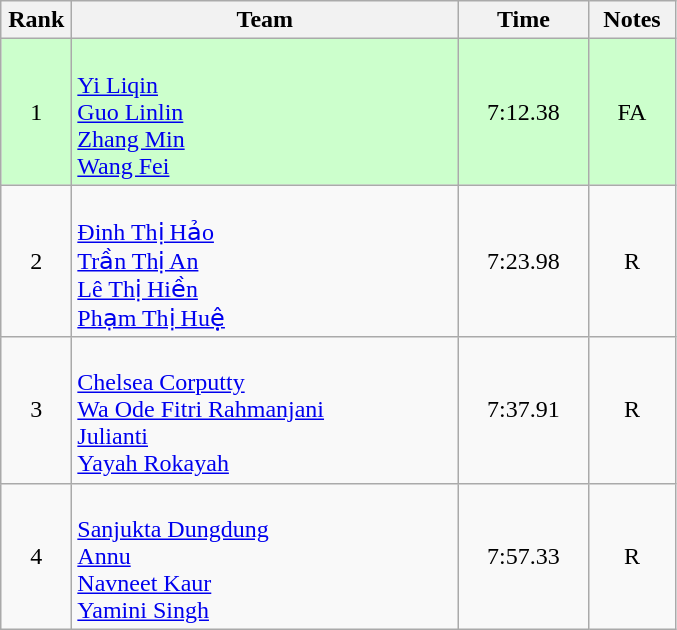<table class=wikitable style="text-align:center">
<tr>
<th width=40>Rank</th>
<th width=250>Team</th>
<th width=80>Time</th>
<th width=50>Notes</th>
</tr>
<tr bgcolor="ccffcc">
<td>1</td>
<td align="left"><br><a href='#'>Yi Liqin</a><br><a href='#'>Guo Linlin</a><br><a href='#'>Zhang Min</a><br><a href='#'>Wang Fei</a></td>
<td>7:12.38</td>
<td>FA</td>
</tr>
<tr>
<td>2</td>
<td align="left"><br><a href='#'>Đinh Thị Hảo</a><br><a href='#'>Trần Thị An</a><br><a href='#'>Lê Thị Hiền</a><br><a href='#'>Phạm Thị Huệ</a></td>
<td>7:23.98</td>
<td>R</td>
</tr>
<tr>
<td>3</td>
<td align="left"><br><a href='#'>Chelsea Corputty</a><br><a href='#'>Wa Ode Fitri Rahmanjani</a><br><a href='#'>Julianti</a><br><a href='#'>Yayah Rokayah</a></td>
<td>7:37.91</td>
<td>R</td>
</tr>
<tr>
<td>4</td>
<td align="left"><br><a href='#'>Sanjukta Dungdung</a><br><a href='#'>Annu</a><br><a href='#'>Navneet Kaur</a><br><a href='#'>Yamini Singh</a></td>
<td>7:57.33</td>
<td>R</td>
</tr>
</table>
